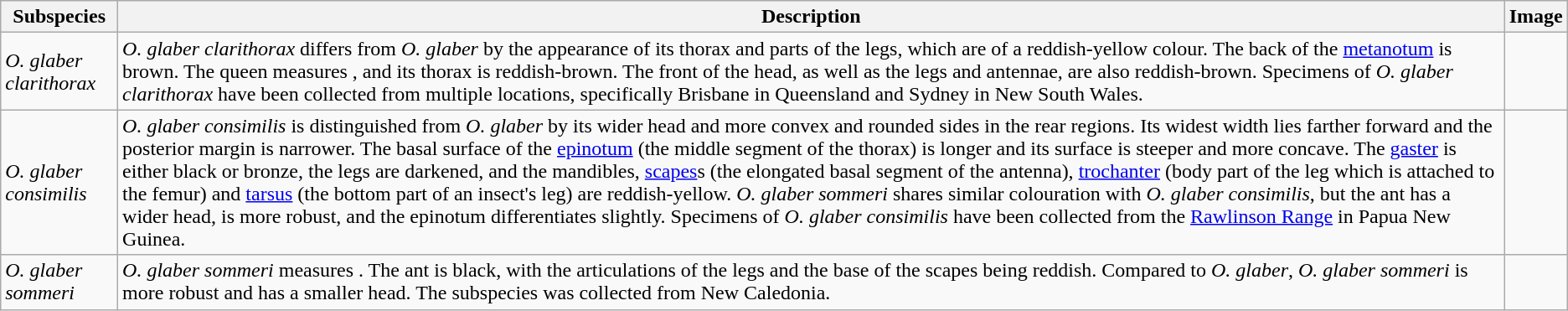<table class="wikitable">
<tr>
<th>Subspecies</th>
<th>Description</th>
<th>Image</th>
</tr>
<tr>
<td><em>O. glaber clarithorax</em></td>
<td><em>O. glaber clarithorax</em> differs from <em>O. glaber</em> by the appearance of its thorax and parts of the legs, which are of a reddish-yellow colour. The back of the <a href='#'>metanotum</a> is brown. The queen measures , and its thorax is reddish-brown. The front of the head, as well as the legs and antennae, are also reddish-brown. Specimens of <em>O. glaber clarithorax</em> have been collected from multiple locations, specifically Brisbane in Queensland and Sydney in New South Wales.</td>
<td></td>
</tr>
<tr>
<td><em>O. glaber consimilis</em></td>
<td><em>O. glaber consimilis</em> is distinguished from <em>O. glaber</em> by its wider head and more convex and rounded sides in the rear regions. Its widest width lies farther forward and the posterior margin is narrower. The basal surface of the <a href='#'>epinotum</a> (the middle segment of the thorax) is longer and its surface is steeper and more concave. The <a href='#'>gaster</a> is either black or bronze, the legs are darkened, and the mandibles, <a href='#'>scapes</a>s (the elongated basal segment of the antenna), <a href='#'>trochanter</a> (body part of the leg which is attached to the femur) and <a href='#'>tarsus</a> (the bottom part of an insect's leg) are reddish-yellow. <em>O. glaber sommeri</em> shares similar colouration with <em>O. glaber consimilis</em>, but the ant has a wider head, is more robust, and the epinotum differentiates slightly. Specimens of <em>O. glaber consimilis</em> have been collected from the <a href='#'>Rawlinson Range</a> in Papua New Guinea.</td>
<td></td>
</tr>
<tr>
<td><em>O. glaber sommeri</em></td>
<td><em>O. glaber sommeri</em> measures . The ant is black, with the articulations of the legs and the base of the scapes being reddish. Compared to <em>O. glaber</em>, <em>O. glaber sommeri</em> is more robust and has a smaller head. The subspecies was collected from New Caledonia.</td>
<td></td>
</tr>
</table>
